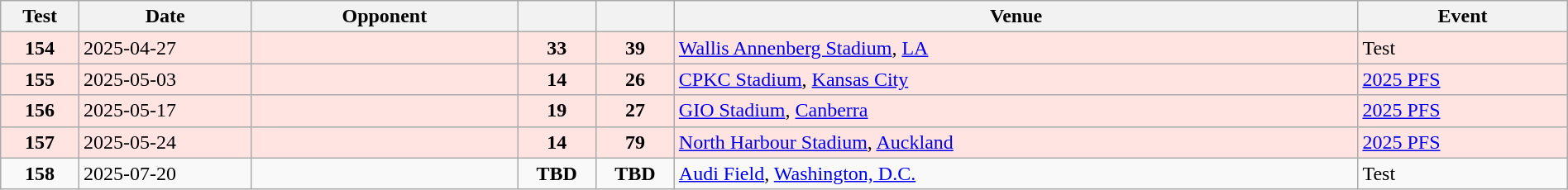<table class="wikitable sortable" style="width:100%">
<tr>
<th style="width:5%">Test</th>
<th style="width:11%">Date</th>
<th style="width:17%">Opponent</th>
<th style="width:5%"></th>
<th style="width:5%"></th>
<th>Venue</th>
<th>Event</th>
</tr>
<tr bgcolor="FFE4E1">
<td align="center"><strong>154</strong></td>
<td>2025-04-27</td>
<td></td>
<td align="center"><strong>33</strong></td>
<td align="center"><strong>39</strong></td>
<td><a href='#'>Wallis Annenberg Stadium</a>, <a href='#'>LA</a></td>
<td>Test</td>
</tr>
<tr bgcolor="FFE4E1">
<td align="center"><strong>155</strong></td>
<td>2025-05-03</td>
<td></td>
<td align="center"><strong>14</strong></td>
<td align="center"><strong>26</strong></td>
<td><a href='#'>CPKC Stadium</a>, <a href='#'>Kansas City</a></td>
<td><a href='#'>2025 PFS</a></td>
</tr>
<tr bgcolor="FFE4E1">
<td align="center"><strong>156</strong></td>
<td>2025-05-17</td>
<td></td>
<td align="center"><strong>19</strong></td>
<td align="center"><strong>27</strong></td>
<td><a href='#'>GIO Stadium</a>, <a href='#'>Canberra</a></td>
<td><a href='#'>2025 PFS</a></td>
</tr>
<tr bgcolor="FFE4E1">
<td align="center"><strong>157</strong></td>
<td>2025-05-24</td>
<td></td>
<td align="center"><strong>14</strong></td>
<td align="center"><strong>79</strong></td>
<td><a href='#'>North Harbour Stadium</a>, <a href='#'>Auckland</a></td>
<td><a href='#'>2025 PFS</a></td>
</tr>
<tr>
<td align="center"><strong>158</strong></td>
<td>2025-07-20</td>
<td></td>
<td align="center"><strong>TBD</strong></td>
<td align="center"><strong>TBD</strong></td>
<td><a href='#'>Audi Field</a>, <a href='#'>Washington, D.C.</a></td>
<td>Test</td>
</tr>
</table>
